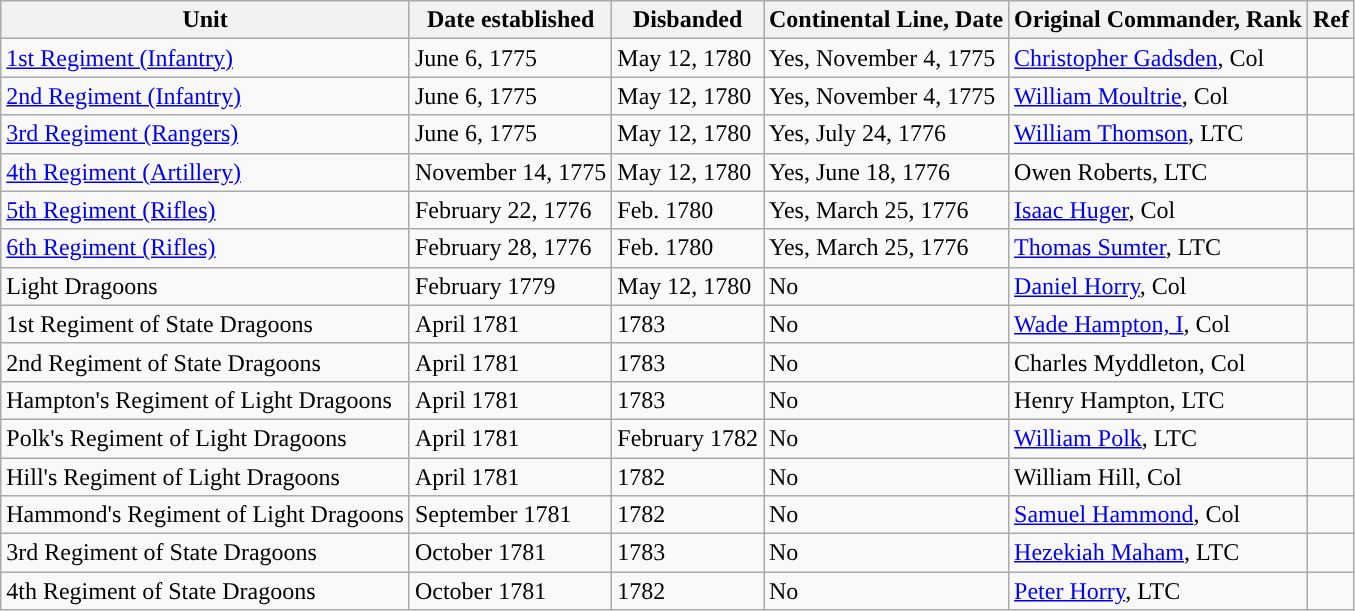<table class="wikitable sortable">
<tr>
<th>Unit</th>
<th>Date established</th>
<th>Disbanded</th>
<th>Continental Line, Date</th>
<th>Original Commander, Rank</th>
<th>Ref</th>
</tr>
<tr>
<td><a href='#'>1st Regiment (Infantry)</a></td>
<td data-sort-value="17750606">June 6, 1775</td>
<td data-sort-value="17800512">May 12, 1780</td>
<td>Yes, November 4, 1775</td>
<td data-sort-value="Gadsden, Christopher]]"><a href='#'>Christopher Gadsden</a>, Col</td>
<td align=center></td>
</tr>
<tr>
<td><a href='#'>2nd Regiment (Infantry)</a></td>
<td data-sort-value="17750606">June 6, 1775</td>
<td data-sort-value="17800512">May 12, 1780</td>
<td>Yes, November 4, 1775</td>
<td data-sort-value="Moultrie, William"><a href='#'>William Moultrie</a>, Col</td>
<td align=center></td>
</tr>
<tr>
<td><a href='#'>3rd Regiment (Rangers)</a></td>
<td data-sort-value="17750606">June 6, 1775</td>
<td data-sort-value="17800512">May 12, 1780</td>
<td>Yes, July 24, 1776</td>
<td data-sort-value="Thomson, William"><a href='#'>William Thomson</a>, LTC</td>
<td align=center></td>
</tr>
<tr>
<td><a href='#'>4th Regiment (Artillery)</a></td>
<td data-sort-value="17751114">November 14, 1775</td>
<td data-sort-value="17800512">May 12, 1780</td>
<td>Yes, June 18, 1776</td>
<td data-sort-value="Roberts, Owen">Owen Roberts, LTC</td>
<td align=center></td>
</tr>
<tr>
<td><a href='#'>5th Regiment (Rifles)</a></td>
<td data-sort-value="17760222">February 22, 1776</td>
<td data-sort-value="17800200">Feb. 1780</td>
<td>Yes, March 25, 1776</td>
<td data-sort-value="Hunger, Isaac"><a href='#'>Isaac Huger</a>, Col</td>
<td align=center></td>
</tr>
<tr>
<td><a href='#'>6th Regiment (Rifles)</a></td>
<td data-sort-value="17760228">February 28, 1776</td>
<td data-sort-value="17800200">Feb. 1780</td>
<td>Yes, March 25, 1776</td>
<td data-sort-value="Sumter, Thomas"><a href='#'>Thomas Sumter</a>, LTC</td>
<td align=center></td>
</tr>
<tr>
<td>Light Dragoons</td>
<td data-sort-value="17790200">February 1779</td>
<td data-sort-value="17800512">May 12, 1780</td>
<td>No</td>
<td data-sort-value="Horry, Daniel"><a href='#'>Daniel Horry</a>, Col</td>
<td align=center></td>
</tr>
<tr>
<td>1st Regiment of State Dragoons</td>
<td data-sort-value="17810400">April 1781</td>
<td data-sort-value="17830000">1783</td>
<td>No</td>
<td data-sort-value="Hampton, Wade"><a href='#'>Wade Hampton, I</a>, Col</td>
<td align=center></td>
</tr>
<tr>
<td>2nd Regiment of State Dragoons</td>
<td data-sort-value="17810400">April 1781</td>
<td data-sort-value="17830000">1783</td>
<td>No</td>
<td data-sort-value="Myddleton, Charles">Charles Myddleton, Col</td>
<td align=center></td>
</tr>
<tr>
<td>Hampton's Regiment of Light Dragoons</td>
<td data-sort-value="17810400">April 1781</td>
<td data-sort-value="17830000">1783</td>
<td>No</td>
<td data-sort-value="Hampton, Henry">Henry Hampton, LTC</td>
<td align=center></td>
</tr>
<tr>
<td>Polk's Regiment of Light Dragoons</td>
<td data-sort-value="17810400">April 1781</td>
<td data-sort-value="17820200">February 1782</td>
<td>No</td>
<td data-sort-value="Polk, William"><a href='#'>William Polk</a>, LTC</td>
<td align=center></td>
</tr>
<tr>
<td>Hill's Regiment of Light Dragoons</td>
<td data-sort-value="17810400">April 1781</td>
<td data-sort-value="17820000">1782</td>
<td>No</td>
<td data-sort-value="Hill, William">William Hill, Col</td>
<td align=center></td>
</tr>
<tr>
<td>Hammond's Regiment of Light Dragoons</td>
<td data-sort-value="17810900">September 1781</td>
<td data-sort-value="17820000">1782</td>
<td>No</td>
<td data-sort-value="Hammond, Samuel"><a href='#'>Samuel Hammond</a>, Col</td>
<td align=center></td>
</tr>
<tr>
<td>3rd Regiment of State Dragoons</td>
<td data-sort-value="17811000">October 1781</td>
<td data-sort-value="17830000">1783</td>
<td>No</td>
<td data-sort-value="Maham, Hezekiah"><a href='#'>Hezekiah Maham</a>, LTC</td>
<td align=center></td>
</tr>
<tr>
<td>4th Regiment of State Dragoons</td>
<td data-sort-value="17811000">October 1781</td>
<td data-sort-value="17820000">1782</td>
<td>No</td>
<td data-sort-value="Horry, Peter"><a href='#'>Peter Horry</a>, LTC</td>
<td align=center></td>
</tr>
</table>
